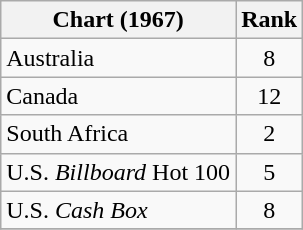<table class="wikitable sortable">
<tr>
<th>Chart (1967)</th>
<th style="text-align:center;">Rank</th>
</tr>
<tr>
<td>Australia</td>
<td style="text-align:center;">8</td>
</tr>
<tr>
<td>Canada</td>
<td style="text-align:center;">12</td>
</tr>
<tr>
<td>South Africa</td>
<td style="text-align:center;">2</td>
</tr>
<tr>
<td>U.S. <em>Billboard</em> Hot 100</td>
<td style="text-align:center;">5</td>
</tr>
<tr>
<td>U.S. <em>Cash Box</em></td>
<td style="text-align:center;">8</td>
</tr>
<tr>
</tr>
</table>
